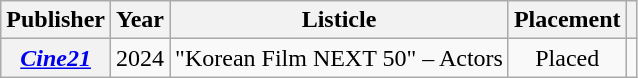<table class="wikitable plainrowheaders sortable">
<tr>
<th scope="col">Publisher</th>
<th scope="col">Year</th>
<th scope="col">Listicle</th>
<th scope="col">Placement</th>
<th scope="col" class="unsortable"></th>
</tr>
<tr>
<th scope="row"><em><a href='#'>Cine21</a></em></th>
<td style="text-align:center">2024</td>
<td style="text-align:left">"Korean Film NEXT 50" – Actors</td>
<td style="text-align:center">Placed</td>
<td style="text-align:center"></td>
</tr>
</table>
